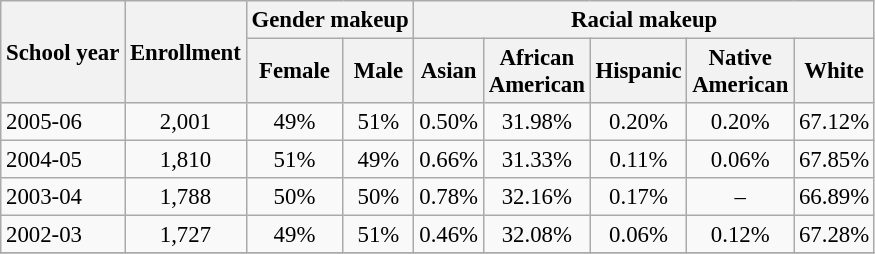<table class="wikitable" style="font-size: 95%;">
<tr>
<th rowspan="2">School year</th>
<th rowspan="2">Enrollment</th>
<th colspan="2">Gender makeup</th>
<th colspan="5">Racial makeup</th>
</tr>
<tr>
<th>Female</th>
<th>Male</th>
<th>Asian</th>
<th>African <br>American</th>
<th>Hispanic</th>
<th>Native <br>American</th>
<th>White</th>
</tr>
<tr>
<td align="left">2005-06</td>
<td align="center">2,001</td>
<td align="center">49%</td>
<td align="center">51%</td>
<td align="center">0.50%</td>
<td align="center">31.98%</td>
<td align="center">0.20%</td>
<td align="center">0.20%</td>
<td align="center">67.12%</td>
</tr>
<tr>
<td align="left">2004-05</td>
<td align="center">1,810</td>
<td align="center">51%</td>
<td align="center">49%</td>
<td align="center">0.66%</td>
<td align="center">31.33%</td>
<td align="center">0.11%</td>
<td align="center">0.06%</td>
<td align="center">67.85%</td>
</tr>
<tr>
<td align="left">2003-04</td>
<td align="center">1,788</td>
<td align="center">50%</td>
<td align="center">50%</td>
<td align="center">0.78%</td>
<td align="center">32.16%</td>
<td align="center">0.17%</td>
<td align="center">–</td>
<td align="center">66.89%</td>
</tr>
<tr>
<td align="left">2002-03</td>
<td align="center">1,727</td>
<td align="center">49%</td>
<td align="center">51%</td>
<td align="center">0.46%</td>
<td align="center">32.08%</td>
<td align="center">0.06%</td>
<td align="center">0.12%</td>
<td align="center">67.28%</td>
</tr>
<tr>
</tr>
</table>
